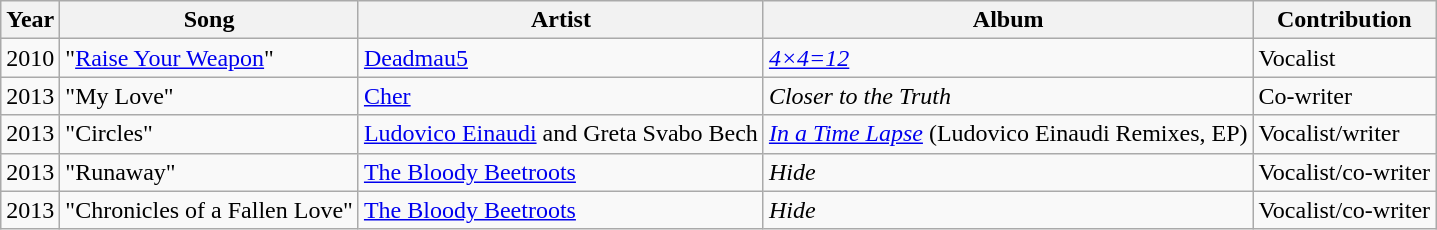<table class="wikitable">
<tr>
<th>Year</th>
<th>Song</th>
<th>Artist</th>
<th>Album</th>
<th>Contribution</th>
</tr>
<tr>
<td>2010</td>
<td>"<a href='#'>Raise Your Weapon</a>"</td>
<td><a href='#'>Deadmau5</a></td>
<td><em><a href='#'>4×4=12</a></em></td>
<td>Vocalist</td>
</tr>
<tr>
<td>2013</td>
<td>"My Love"</td>
<td><a href='#'>Cher</a></td>
<td><em>Closer to the Truth</em></td>
<td>Co-writer</td>
</tr>
<tr>
<td>2013</td>
<td>"Circles"</td>
<td><a href='#'>Ludovico Einaudi</a> and Greta Svabo Bech</td>
<td><em><a href='#'>In a Time Lapse</a></em> (Ludovico Einaudi Remixes, EP)</td>
<td>Vocalist/writer</td>
</tr>
<tr>
<td>2013</td>
<td>"Runaway"</td>
<td><a href='#'>The Bloody Beetroots</a></td>
<td><em>Hide</em></td>
<td>Vocalist/co-writer</td>
</tr>
<tr>
<td>2013</td>
<td>"Chronicles of a Fallen Love"</td>
<td><a href='#'>The Bloody Beetroots</a></td>
<td><em>Hide</em></td>
<td>Vocalist/co-writer</td>
</tr>
</table>
